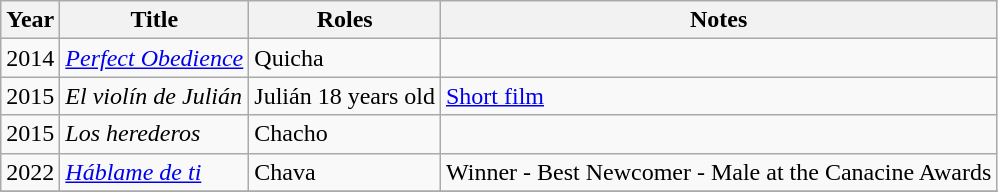<table class="wikitable sortable">
<tr>
<th>Year</th>
<th>Title</th>
<th>Roles</th>
<th>Notes</th>
</tr>
<tr>
<td>2014</td>
<td><em><a href='#'>Perfect Obedience</a></em></td>
<td>Quicha</td>
<td></td>
</tr>
<tr>
<td>2015</td>
<td><em>El violín de Julián</em></td>
<td>Julián 18 years old</td>
<td><a href='#'>Short film</a></td>
</tr>
<tr>
<td>2015</td>
<td><em>Los herederos</em></td>
<td>Chacho</td>
<td></td>
</tr>
<tr>
<td>2022</td>
<td><em><a href='#'>Háblame de ti</a></em></td>
<td>Chava</td>
<td>Winner - Best Newcomer - Male at the Canacine Awards</td>
</tr>
<tr>
</tr>
</table>
